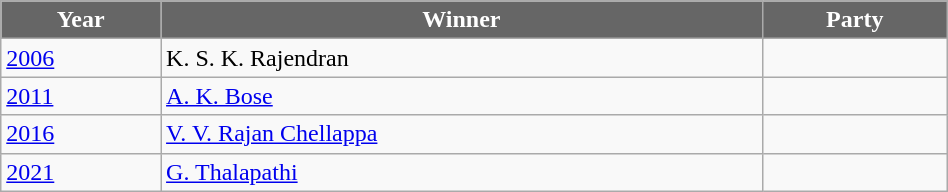<table class="wikitable" width="50%">
<tr>
<th style="background-color:#666666; color:white">Year</th>
<th style="background-color:#666666; color:white">Winner</th>
<th style="background-color:#666666; color:white" colspan="2">Party</th>
</tr>
<tr>
<td><a href='#'>2006</a></td>
<td>K. S. K. Rajendran</td>
<td></td>
</tr>
<tr>
<td><a href='#'>2011</a></td>
<td><a href='#'>A. K. Bose</a></td>
<td></td>
</tr>
<tr>
<td><a href='#'>2016</a></td>
<td><a href='#'>V. V. Rajan Chellappa</a></td>
</tr>
<tr>
<td><a href='#'>2021</a></td>
<td><a href='#'>G. Thalapathi</a></td>
<td></td>
</tr>
</table>
